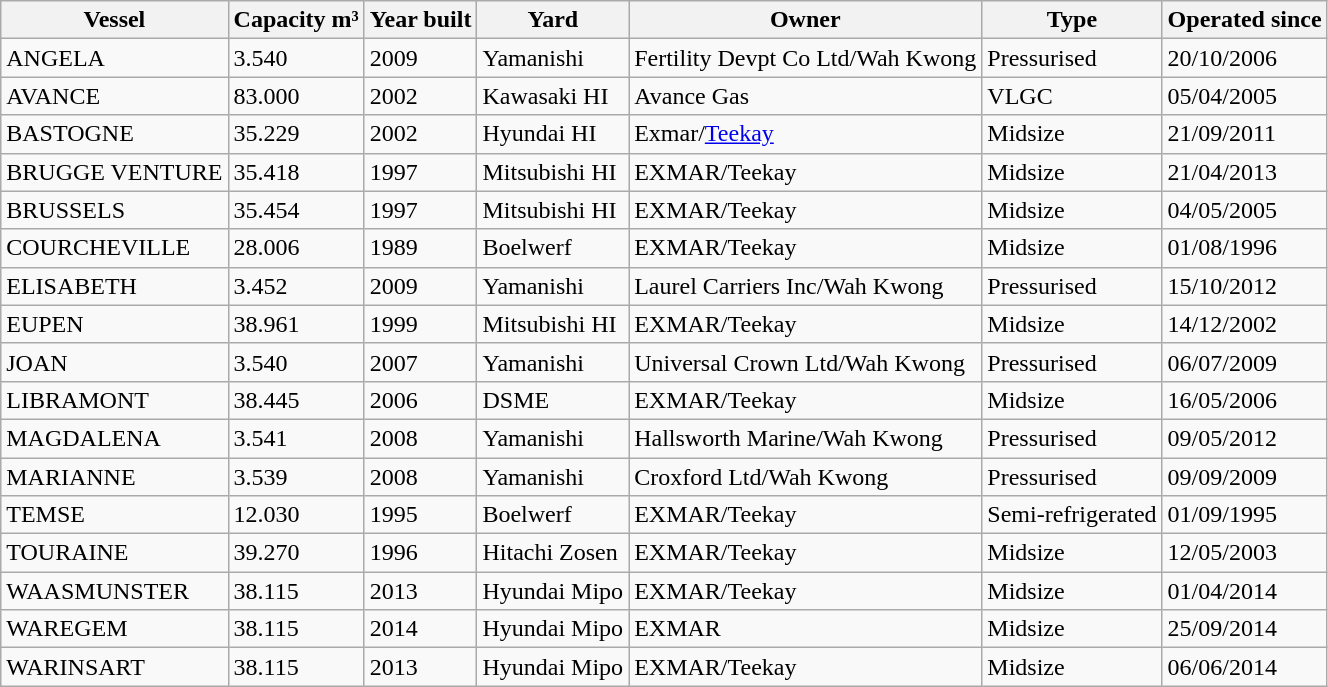<table class="wikitable">
<tr>
<th>Vessel</th>
<th>Capacity m³</th>
<th>Year built</th>
<th>Yard</th>
<th>Owner</th>
<th>Type</th>
<th>Operated since</th>
</tr>
<tr>
<td>ANGELA</td>
<td>3.540</td>
<td>2009</td>
<td>Yamanishi</td>
<td>Fertility Devpt Co Ltd/Wah Kwong</td>
<td>Pressurised</td>
<td>20/10/2006</td>
</tr>
<tr>
<td>AVANCE</td>
<td>83.000</td>
<td>2002</td>
<td>Kawasaki HI</td>
<td>Avance Gas</td>
<td>VLGC</td>
<td>05/04/2005</td>
</tr>
<tr>
<td>BASTOGNE</td>
<td>35.229</td>
<td>2002</td>
<td>Hyundai HI</td>
<td>Exmar/<a href='#'>Teekay</a></td>
<td>Midsize</td>
<td>21/09/2011</td>
</tr>
<tr>
<td>BRUGGE VENTURE</td>
<td>35.418</td>
<td>1997</td>
<td>Mitsubishi HI</td>
<td>EXMAR/Teekay</td>
<td>Midsize</td>
<td>21/04/2013</td>
</tr>
<tr>
<td>BRUSSELS</td>
<td>35.454</td>
<td>1997</td>
<td>Mitsubishi HI</td>
<td>EXMAR/Teekay</td>
<td>Midsize</td>
<td>04/05/2005</td>
</tr>
<tr>
<td>COURCHEVILLE</td>
<td>28.006</td>
<td>1989</td>
<td>Boelwerf</td>
<td>EXMAR/Teekay</td>
<td>Midsize</td>
<td>01/08/1996</td>
</tr>
<tr>
<td>ELISABETH</td>
<td>3.452</td>
<td>2009</td>
<td>Yamanishi</td>
<td>Laurel Carriers Inc/Wah Kwong</td>
<td>Pressurised</td>
<td>15/10/2012</td>
</tr>
<tr>
<td>EUPEN</td>
<td>38.961</td>
<td>1999</td>
<td>Mitsubishi HI</td>
<td>EXMAR/Teekay</td>
<td>Midsize</td>
<td>14/12/2002</td>
</tr>
<tr>
<td>JOAN</td>
<td>3.540</td>
<td>2007</td>
<td>Yamanishi</td>
<td>Universal Crown Ltd/Wah Kwong</td>
<td>Pressurised</td>
<td>06/07/2009</td>
</tr>
<tr>
<td>LIBRAMONT</td>
<td>38.445</td>
<td>2006</td>
<td>DSME</td>
<td>EXMAR/Teekay</td>
<td>Midsize</td>
<td>16/05/2006</td>
</tr>
<tr>
<td>MAGDALENA</td>
<td>3.541</td>
<td>2008</td>
<td>Yamanishi</td>
<td>Hallsworth Marine/Wah Kwong</td>
<td>Pressurised</td>
<td>09/05/2012</td>
</tr>
<tr>
<td>MARIANNE</td>
<td>3.539</td>
<td>2008</td>
<td>Yamanishi</td>
<td>Croxford Ltd/Wah Kwong</td>
<td>Pressurised</td>
<td>09/09/2009</td>
</tr>
<tr>
<td>TEMSE</td>
<td>12.030</td>
<td>1995</td>
<td>Boelwerf</td>
<td>EXMAR/Teekay</td>
<td>Semi-refrigerated</td>
<td>01/09/1995</td>
</tr>
<tr>
<td>TOURAINE</td>
<td>39.270</td>
<td>1996</td>
<td>Hitachi Zosen</td>
<td>EXMAR/Teekay</td>
<td>Midsize</td>
<td>12/05/2003</td>
</tr>
<tr>
<td>WAASMUNSTER</td>
<td>38.115</td>
<td>2013</td>
<td>Hyundai Mipo</td>
<td>EXMAR/Teekay</td>
<td>Midsize</td>
<td>01/04/2014</td>
</tr>
<tr>
<td>WAREGEM</td>
<td>38.115</td>
<td>2014</td>
<td>Hyundai Mipo</td>
<td>EXMAR</td>
<td>Midsize</td>
<td>25/09/2014</td>
</tr>
<tr>
<td>WARINSART</td>
<td>38.115</td>
<td>2013</td>
<td>Hyundai Mipo</td>
<td>EXMAR/Teekay</td>
<td>Midsize</td>
<td>06/06/2014</td>
</tr>
</table>
